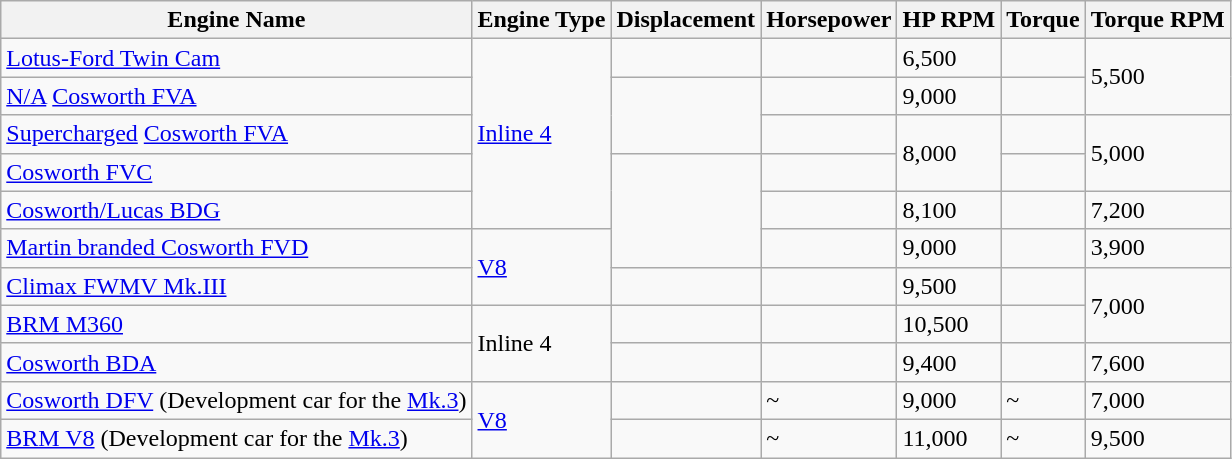<table class="wikitable">
<tr>
<th>Engine Name</th>
<th>Engine Type</th>
<th>Displacement</th>
<th>Horsepower</th>
<th>HP RPM</th>
<th>Torque</th>
<th>Torque RPM</th>
</tr>
<tr>
<td><a href='#'>Lotus-Ford Twin Cam</a></td>
<td rowspan="5"><a href='#'>Inline 4</a></td>
<td></td>
<td></td>
<td>6,500</td>
<td></td>
<td rowspan="2">5,500</td>
</tr>
<tr>
<td><a href='#'>N/A</a> <a href='#'>Cosworth FVA</a></td>
<td rowspan="2"></td>
<td></td>
<td>9,000</td>
<td></td>
</tr>
<tr>
<td><a href='#'>Supercharged</a> <a href='#'>Cosworth FVA</a></td>
<td></td>
<td rowspan="2">8,000</td>
<td></td>
<td rowspan="2">5,000</td>
</tr>
<tr>
<td><a href='#'>Cosworth FVC</a></td>
<td rowspan="3"></td>
<td></td>
<td></td>
</tr>
<tr>
<td><a href='#'>Cosworth/Lucas BDG</a></td>
<td></td>
<td>8,100</td>
<td></td>
<td>7,200</td>
</tr>
<tr>
<td><a href='#'>Martin branded Cosworth FVD</a></td>
<td rowspan="2"><a href='#'>V8</a></td>
<td></td>
<td>9,000</td>
<td></td>
<td>3,900</td>
</tr>
<tr>
<td><a href='#'>Climax FWMV Mk.III</a></td>
<td></td>
<td></td>
<td>9,500</td>
<td></td>
<td rowspan="2">7,000</td>
</tr>
<tr>
<td><a href='#'>BRM M360</a></td>
<td rowspan="2">Inline 4</td>
<td></td>
<td></td>
<td>10,500</td>
<td></td>
</tr>
<tr>
<td><a href='#'>Cosworth BDA</a></td>
<td></td>
<td></td>
<td>9,400</td>
<td></td>
<td>7,600</td>
</tr>
<tr>
<td><a href='#'>Cosworth DFV</a> (Development car for the <a href='#'>Mk.3</a>)</td>
<td rowspan="2"><a href='#'>V8</a></td>
<td></td>
<td>~</td>
<td>9,000</td>
<td>~</td>
<td>7,000</td>
</tr>
<tr>
<td><a href='#'>BRM V8</a> (Development car for the <a href='#'>Mk.3</a>)</td>
<td></td>
<td>~</td>
<td>11,000</td>
<td>~</td>
<td>9,500</td>
</tr>
</table>
